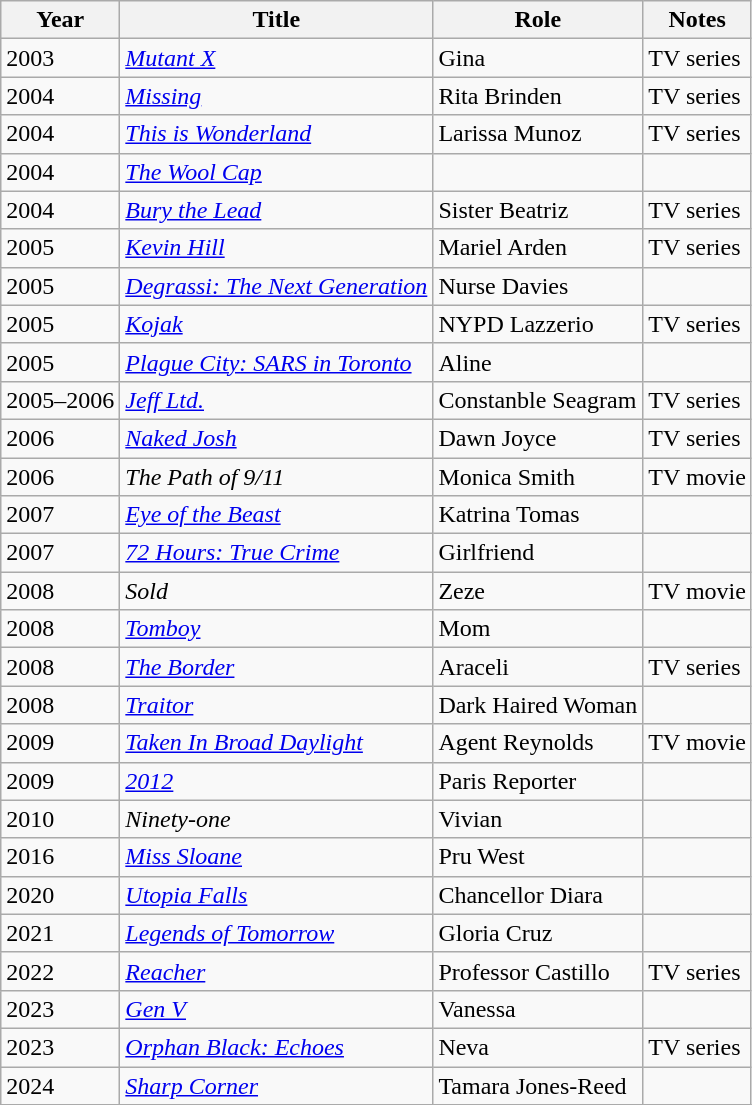<table class="wikitable sortable">
<tr>
<th>Year</th>
<th>Title</th>
<th>Role</th>
<th class="unsortable">Notes</th>
</tr>
<tr>
<td>2003</td>
<td><em><a href='#'>Mutant X</a></em></td>
<td>Gina</td>
<td>TV series</td>
</tr>
<tr>
<td>2004</td>
<td><em><a href='#'>Missing</a></em></td>
<td>Rita Brinden</td>
<td>TV series</td>
</tr>
<tr>
<td>2004</td>
<td><em><a href='#'>This is Wonderland</a></em></td>
<td>Larissa Munoz</td>
<td>TV series</td>
</tr>
<tr>
<td>2004</td>
<td data-sort-value="Wool Cap, The"><em><a href='#'>The Wool Cap</a></em></td>
<td></td>
<td></td>
</tr>
<tr>
<td>2004</td>
<td><em><a href='#'>Bury the Lead</a></em></td>
<td>Sister Beatriz</td>
<td>TV series</td>
</tr>
<tr>
<td>2005</td>
<td><em><a href='#'>Kevin Hill</a></em></td>
<td>Mariel Arden</td>
<td>TV series</td>
</tr>
<tr>
<td>2005</td>
<td><em><a href='#'>Degrassi: The Next Generation</a></em></td>
<td>Nurse Davies</td>
<td></td>
</tr>
<tr>
<td>2005</td>
<td><em><a href='#'>Kojak</a></em></td>
<td>NYPD Lazzerio</td>
<td>TV series</td>
</tr>
<tr>
<td>2005</td>
<td><em><a href='#'>Plague City: SARS in Toronto</a></em></td>
<td>Aline</td>
<td></td>
</tr>
<tr>
<td>2005–2006</td>
<td><em><a href='#'>Jeff Ltd.</a></em></td>
<td>Constanble Seagram</td>
<td>TV series</td>
</tr>
<tr>
<td>2006</td>
<td><em><a href='#'>Naked Josh</a></em></td>
<td>Dawn Joyce</td>
<td>TV series</td>
</tr>
<tr>
<td>2006</td>
<td data-sort-value="Path of 9/11, The"><em>The Path of 9/11</em></td>
<td>Monica Smith</td>
<td>TV movie</td>
</tr>
<tr>
<td>2007</td>
<td><em><a href='#'>Eye of the Beast</a></em></td>
<td>Katrina Tomas</td>
<td></td>
</tr>
<tr>
<td>2007</td>
<td><em><a href='#'>72 Hours: True Crime</a></em></td>
<td>Girlfriend</td>
<td></td>
</tr>
<tr>
<td>2008</td>
<td><em>Sold</em></td>
<td>Zeze</td>
<td>TV movie</td>
</tr>
<tr>
<td>2008</td>
<td><em><a href='#'>Tomboy</a></em></td>
<td>Mom</td>
<td></td>
</tr>
<tr>
<td>2008</td>
<td data-sort-value="Border, The"><em><a href='#'>The Border</a></em></td>
<td>Araceli</td>
<td>TV series</td>
</tr>
<tr>
<td>2008</td>
<td><em><a href='#'>Traitor</a></em></td>
<td>Dark Haired Woman</td>
<td></td>
</tr>
<tr>
<td>2009</td>
<td><em><a href='#'>Taken In Broad Daylight</a></em></td>
<td>Agent Reynolds</td>
<td>TV movie</td>
</tr>
<tr>
<td>2009</td>
<td><em><a href='#'>2012</a></em></td>
<td>Paris Reporter</td>
<td></td>
</tr>
<tr>
<td>2010</td>
<td><em>Ninety-one</em></td>
<td>Vivian</td>
<td></td>
</tr>
<tr>
<td>2016</td>
<td><em><a href='#'>Miss Sloane</a></em></td>
<td>Pru West</td>
<td></td>
</tr>
<tr>
<td>2020</td>
<td><em><a href='#'>Utopia Falls</a></em></td>
<td>Chancellor Diara</td>
<td></td>
</tr>
<tr>
<td>2021</td>
<td><em><a href='#'>Legends of Tomorrow</a></em></td>
<td>Gloria Cruz</td>
<td></td>
</tr>
<tr>
<td>2022</td>
<td><em><a href='#'>Reacher</a></em></td>
<td>Professor Castillo</td>
<td>TV series</td>
</tr>
<tr>
<td>2023</td>
<td><em><a href='#'>Gen V</a></em></td>
<td>Vanessa</td>
<td></td>
</tr>
<tr>
<td>2023</td>
<td><em><a href='#'>Orphan Black: Echoes</a></em></td>
<td>Neva</td>
<td>TV series</td>
</tr>
<tr>
<td>2024</td>
<td><em><a href='#'>Sharp Corner</a></em></td>
<td>Tamara Jones-Reed</td>
<td></td>
</tr>
<tr>
</tr>
</table>
